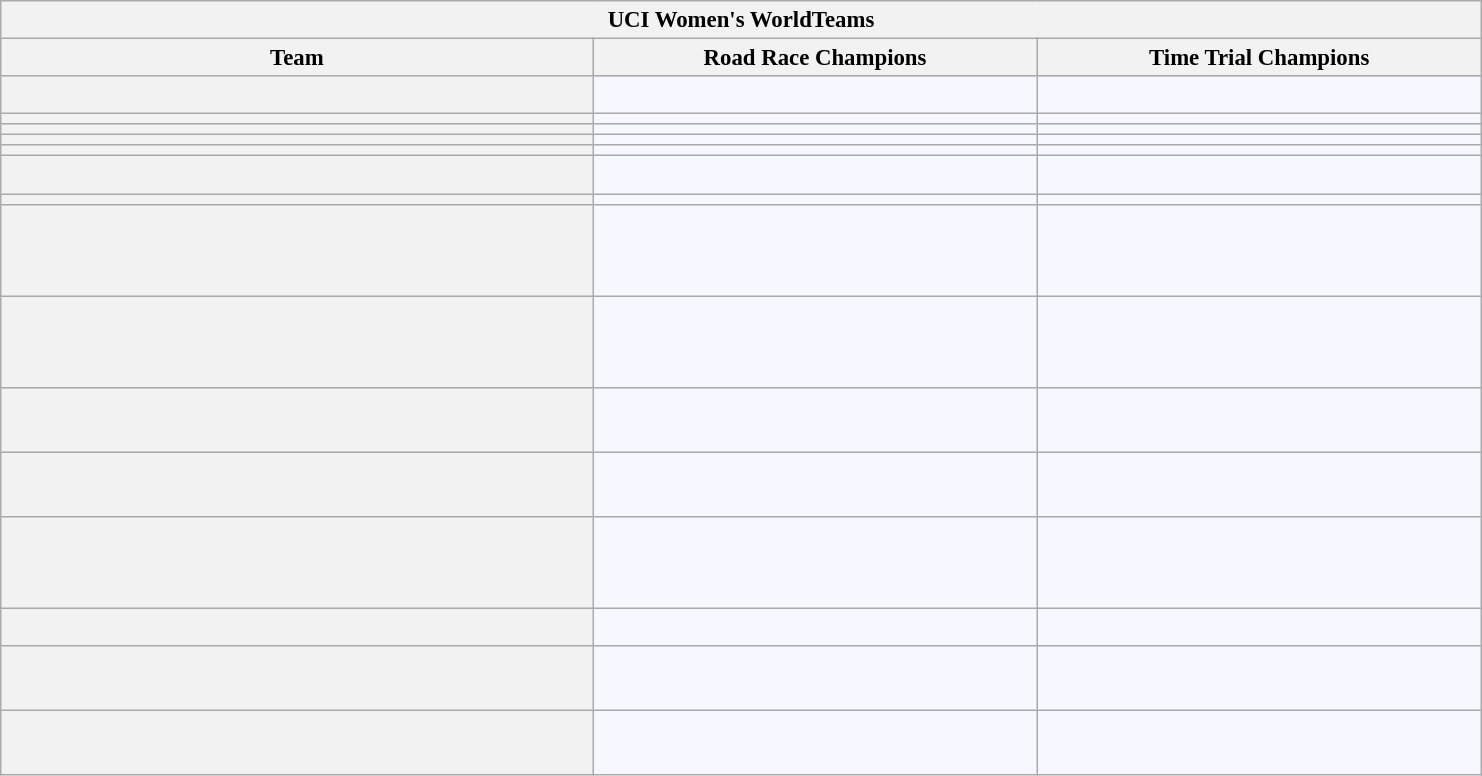<table class="wikitable sortable"  style="background:#f7f8ff; font-size:95%; border:gray solid 1px; width:65em; margin-bottom:0">
<tr>
<th scope="col" colspan="3">UCI Women's WorldTeams</th>
</tr>
<tr style="background:#ccc; text-align:center;">
<th scope="col" width="40%">Team</th>
<th scope="col" width="30%">Road Race Champions</th>
<th scope="col" width="30%">Time Trial Champions</th>
</tr>
<tr>
<th scope="row"></th>
<td> </td>
<td> <br> </td>
</tr>
<tr>
<th scope="row"></th>
<td></td>
<td></td>
</tr>
<tr>
<th scope="row"></th>
<td></td>
<td> </td>
</tr>
<tr>
<th scope="row"></th>
<td></td>
<td> </td>
</tr>
<tr>
<th scope="row"></th>
<td></td>
<td></td>
</tr>
<tr>
<th scope="row"></th>
<td></td>
<td> <br> </td>
</tr>
<tr>
<th scope="row"></th>
<td> </td>
<td> </td>
</tr>
<tr>
<th scope="row"></th>
<td> <br> <br> <br> </td>
<td> <br> </td>
</tr>
<tr>
<th scope="row"></th>
<td> <br> <br> <br> </td>
<td> <br> </td>
</tr>
<tr>
<th scope="row"></th>
<td> <br> </td>
<td> <br> <br> </td>
</tr>
<tr>
<th scope="row"></th>
<td> <br> <br> </td>
<td></td>
</tr>
<tr>
<th scope="row"></th>
<td> <br> <br> <br> </td>
<td> <br> </td>
</tr>
<tr>
<th scope="row"></th>
<td></td>
<td> <br> </td>
</tr>
<tr>
<th scope="row"></th>
<td> <br> <br> </td>
<td> </td>
</tr>
<tr>
<th scope="row"></th>
<td> <br> <br> </td>
<td> <br> </td>
</tr>
</table>
